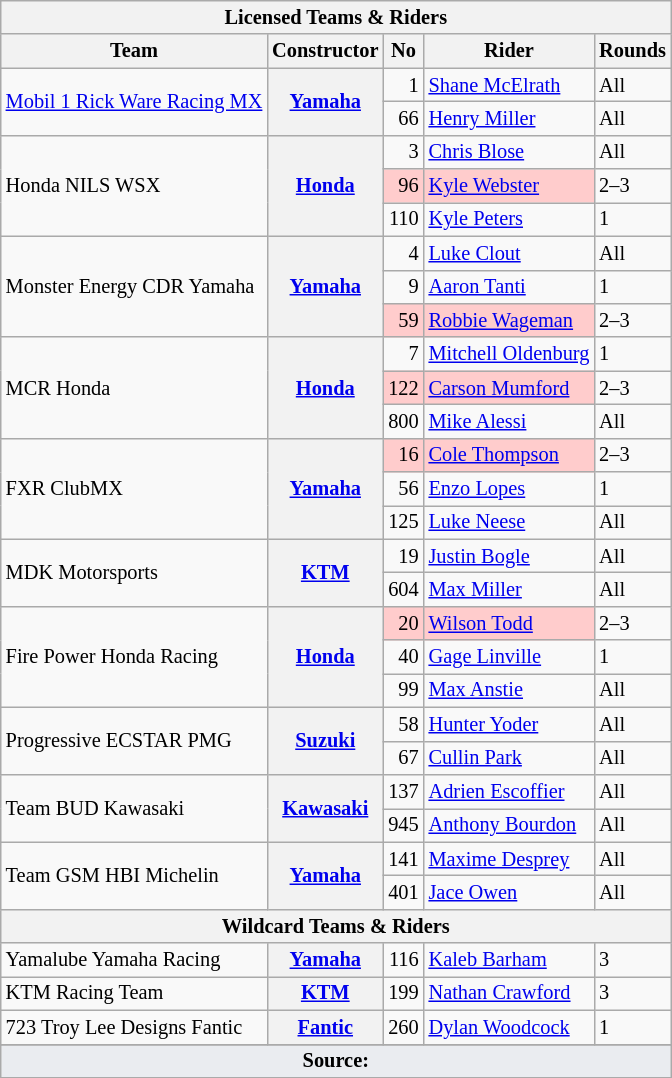<table class="wikitable" style="font-size: 85%;">
<tr>
<th colspan=5>Licensed Teams & Riders</th>
</tr>
<tr>
<th>Team</th>
<th>Constructor</th>
<th>No</th>
<th>Rider</th>
<th>Rounds</th>
</tr>
<tr>
<td rowspan=2> <a href='#'>Mobil 1 Rick Ware Racing MX</a></td>
<th rowspan=2><a href='#'>Yamaha</a></th>
<td align="right">1</td>
<td> <a href='#'>Shane McElrath</a></td>
<td>All</td>
</tr>
<tr>
<td align="right">66</td>
<td> <a href='#'>Henry Miller</a></td>
<td>All</td>
</tr>
<tr>
<td rowspan=3> Honda NILS WSX</td>
<th rowspan=3><a href='#'>Honda</a></th>
<td align="right">3</td>
<td> <a href='#'>Chris Blose</a></td>
<td>All</td>
</tr>
<tr>
<td style="background:#ffcccc;" align="right">96</td>
<td style="background:#ffcccc;"> <a href='#'>Kyle Webster</a></td>
<td>2–3</td>
</tr>
<tr>
<td align="right">110</td>
<td> <a href='#'>Kyle Peters</a></td>
<td>1</td>
</tr>
<tr>
<td rowspan=3> Monster Energy CDR Yamaha</td>
<th rowspan=3><a href='#'>Yamaha</a></th>
<td align="right">4</td>
<td> <a href='#'>Luke Clout</a></td>
<td>All</td>
</tr>
<tr>
<td align="right">9</td>
<td> <a href='#'>Aaron Tanti</a></td>
<td>1</td>
</tr>
<tr>
<td style="background:#ffcccc;" align="right">59</td>
<td style="background:#ffcccc;"> <a href='#'>Robbie Wageman</a></td>
<td>2–3</td>
</tr>
<tr>
<td rowspan=3> MCR Honda</td>
<th rowspan=3><a href='#'>Honda</a></th>
<td align="right">7</td>
<td> <a href='#'>Mitchell Oldenburg</a></td>
<td>1</td>
</tr>
<tr>
<td style="background:#ffcccc;" align="right">122</td>
<td style="background:#ffcccc;"> <a href='#'>Carson Mumford</a></td>
<td>2–3</td>
</tr>
<tr>
<td align="right">800</td>
<td> <a href='#'>Mike Alessi</a></td>
<td>All</td>
</tr>
<tr>
<td rowspan=3> FXR ClubMX</td>
<th rowspan=3><a href='#'>Yamaha</a></th>
<td style="background:#ffcccc;" align="right">16</td>
<td style="background:#ffcccc;"> <a href='#'>Cole Thompson</a></td>
<td>2–3</td>
</tr>
<tr>
<td align="right">56</td>
<td> <a href='#'>Enzo Lopes</a></td>
<td>1</td>
</tr>
<tr>
<td align="right">125</td>
<td> <a href='#'>Luke Neese</a></td>
<td>All</td>
</tr>
<tr>
<td rowspan=2> MDK Motorsports</td>
<th rowspan=2><a href='#'>KTM</a></th>
<td align="right">19</td>
<td> <a href='#'>Justin Bogle</a></td>
<td>All</td>
</tr>
<tr>
<td align="right">604</td>
<td> <a href='#'>Max Miller</a></td>
<td>All</td>
</tr>
<tr>
<td rowspan=3> Fire Power Honda Racing</td>
<th rowspan=3><a href='#'>Honda</a></th>
<td style="background:#ffcccc;" align="right">20</td>
<td style="background:#ffcccc;"> <a href='#'>Wilson Todd</a></td>
<td>2–3</td>
</tr>
<tr>
<td align="right">40</td>
<td> <a href='#'>Gage Linville</a></td>
<td>1</td>
</tr>
<tr>
<td align="right">99</td>
<td> <a href='#'>Max Anstie</a></td>
<td>All</td>
</tr>
<tr>
<td rowspan=2> Progressive ECSTAR PMG</td>
<th rowspan=2><a href='#'>Suzuki</a></th>
<td align="right">58</td>
<td> <a href='#'>Hunter Yoder</a></td>
<td>All</td>
</tr>
<tr>
<td align="right">67</td>
<td> <a href='#'>Cullin Park</a></td>
<td>All</td>
</tr>
<tr>
<td rowspan=2> Team BUD Kawasaki</td>
<th rowspan=2><a href='#'>Kawasaki</a></th>
<td align="right">137</td>
<td> <a href='#'>Adrien Escoffier</a></td>
<td>All</td>
</tr>
<tr>
<td align="right">945</td>
<td> <a href='#'>Anthony Bourdon</a></td>
<td>All</td>
</tr>
<tr>
<td rowspan=2> Team GSM HBI Michelin</td>
<th rowspan=2><a href='#'>Yamaha</a></th>
<td align="right">141</td>
<td> <a href='#'>Maxime Desprey</a></td>
<td>All</td>
</tr>
<tr>
<td align="right">401</td>
<td> <a href='#'>Jace Owen</a></td>
<td>All</td>
</tr>
<tr>
<th colspan=5>Wildcard Teams & Riders</th>
</tr>
<tr>
<td> Yamalube Yamaha Racing</td>
<th><a href='#'>Yamaha</a></th>
<td align="right">116</td>
<td> <a href='#'>Kaleb Barham</a></td>
<td>3</td>
</tr>
<tr>
<td> KTM Racing Team</td>
<th><a href='#'>KTM</a></th>
<td align="right">199</td>
<td> <a href='#'>Nathan Crawford</a></td>
<td>3</td>
</tr>
<tr>
<td> 723 Troy Lee Designs Fantic</td>
<th><a href='#'>Fantic</a></th>
<td align="right">260</td>
<td> <a href='#'>Dylan Woodcock</a></td>
<td>1</td>
</tr>
<tr>
</tr>
<tr class="sortbottom">
<td colspan=5 align="bottom" style="background-color:#EAECF0; text-align:center"><strong>Source:</strong></td>
</tr>
</table>
